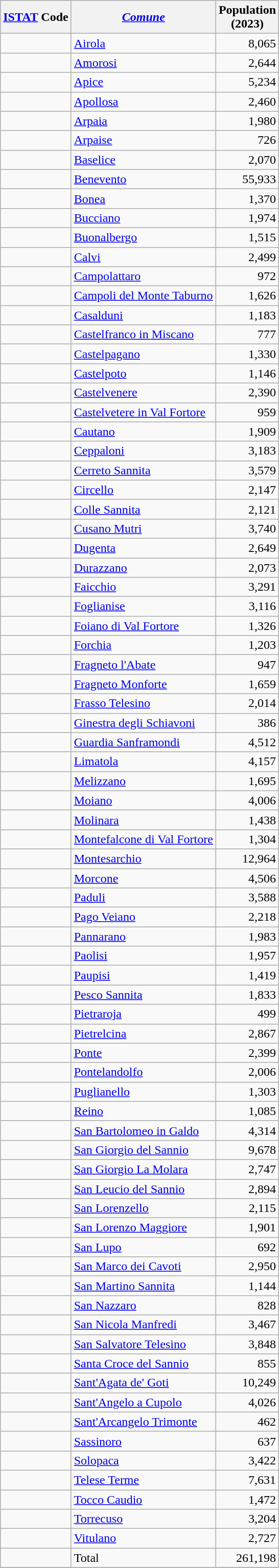<table class="wikitable sortable">
<tr>
<th><a href='#'>ISTAT</a> Code</th>
<th><em><a href='#'>Comune</a></em></th>
<th>Population <br>(2023)</th>
</tr>
<tr>
<td></td>
<td><a href='#'>Airola</a></td>
<td align="right">8,065</td>
</tr>
<tr>
<td></td>
<td><a href='#'>Amorosi</a></td>
<td align="right">2,644</td>
</tr>
<tr>
<td></td>
<td><a href='#'>Apice</a></td>
<td align="right">5,234</td>
</tr>
<tr>
<td></td>
<td><a href='#'>Apollosa</a></td>
<td align="right">2,460</td>
</tr>
<tr>
<td></td>
<td><a href='#'>Arpaia</a></td>
<td align="right">1,980</td>
</tr>
<tr>
<td></td>
<td><a href='#'>Arpaise</a></td>
<td align="right">726</td>
</tr>
<tr>
<td></td>
<td><a href='#'>Baselice</a></td>
<td align="right">2,070</td>
</tr>
<tr>
<td></td>
<td><a href='#'>Benevento</a></td>
<td align="right">55,933</td>
</tr>
<tr>
<td></td>
<td><a href='#'>Bonea</a></td>
<td align="right">1,370</td>
</tr>
<tr>
<td></td>
<td><a href='#'>Bucciano</a></td>
<td align="right">1,974</td>
</tr>
<tr>
<td></td>
<td><a href='#'>Buonalbergo</a></td>
<td align="right">1,515</td>
</tr>
<tr>
<td></td>
<td><a href='#'>Calvi</a></td>
<td align="right">2,499</td>
</tr>
<tr>
<td></td>
<td><a href='#'>Campolattaro</a></td>
<td align="right">972</td>
</tr>
<tr>
<td></td>
<td><a href='#'>Campoli del Monte Taburno</a></td>
<td align="right">1,626</td>
</tr>
<tr>
<td></td>
<td><a href='#'>Casalduni</a></td>
<td align="right">1,183</td>
</tr>
<tr>
<td></td>
<td><a href='#'>Castelfranco in Miscano</a></td>
<td align="right">777</td>
</tr>
<tr>
<td></td>
<td><a href='#'>Castelpagano</a></td>
<td align="right">1,330</td>
</tr>
<tr>
<td></td>
<td><a href='#'>Castelpoto</a></td>
<td align="right">1,146</td>
</tr>
<tr>
<td></td>
<td><a href='#'>Castelvenere</a></td>
<td align="right">2,390</td>
</tr>
<tr>
<td></td>
<td><a href='#'>Castelvetere in Val Fortore</a></td>
<td align="right">959</td>
</tr>
<tr>
<td></td>
<td><a href='#'>Cautano</a></td>
<td align="right">1,909</td>
</tr>
<tr>
<td></td>
<td><a href='#'>Ceppaloni</a></td>
<td align="right">3,183</td>
</tr>
<tr>
<td></td>
<td><a href='#'>Cerreto Sannita</a></td>
<td align="right">3,579</td>
</tr>
<tr>
<td></td>
<td><a href='#'>Circello</a></td>
<td align="right">2,147</td>
</tr>
<tr>
<td></td>
<td><a href='#'>Colle Sannita</a></td>
<td align="right">2,121</td>
</tr>
<tr>
<td></td>
<td><a href='#'>Cusano Mutri</a></td>
<td align="right">3,740</td>
</tr>
<tr>
<td></td>
<td><a href='#'>Dugenta</a></td>
<td align="right">2,649</td>
</tr>
<tr>
<td></td>
<td><a href='#'>Durazzano</a></td>
<td align="right">2,073</td>
</tr>
<tr>
<td></td>
<td><a href='#'>Faicchio</a></td>
<td align="right">3,291</td>
</tr>
<tr>
<td></td>
<td><a href='#'>Foglianise</a></td>
<td align="right">3,116</td>
</tr>
<tr>
<td></td>
<td><a href='#'>Foiano di Val Fortore</a></td>
<td align="right">1,326</td>
</tr>
<tr>
<td></td>
<td><a href='#'>Forchia</a></td>
<td align="right">1,203</td>
</tr>
<tr>
<td></td>
<td><a href='#'>Fragneto l'Abate</a></td>
<td align="right">947</td>
</tr>
<tr>
<td></td>
<td><a href='#'>Fragneto Monforte</a></td>
<td align="right">1,659</td>
</tr>
<tr>
<td></td>
<td><a href='#'>Frasso Telesino</a></td>
<td align="right">2,014</td>
</tr>
<tr>
<td></td>
<td><a href='#'>Ginestra degli Schiavoni</a></td>
<td align="right">386</td>
</tr>
<tr>
<td></td>
<td><a href='#'>Guardia Sanframondi</a></td>
<td align="right">4,512</td>
</tr>
<tr>
<td></td>
<td><a href='#'>Limatola</a></td>
<td align="right">4,157</td>
</tr>
<tr>
<td></td>
<td><a href='#'>Melizzano</a></td>
<td align="right">1,695</td>
</tr>
<tr>
<td></td>
<td><a href='#'>Moiano</a></td>
<td align="right">4,006</td>
</tr>
<tr>
<td></td>
<td><a href='#'>Molinara</a></td>
<td align="right">1,438</td>
</tr>
<tr>
<td></td>
<td><a href='#'>Montefalcone di Val Fortore</a></td>
<td align="right">1,304</td>
</tr>
<tr>
<td></td>
<td><a href='#'>Montesarchio</a></td>
<td align="right">12,964</td>
</tr>
<tr>
<td></td>
<td><a href='#'>Morcone</a></td>
<td align="right">4,506</td>
</tr>
<tr>
<td></td>
<td><a href='#'>Paduli</a></td>
<td align="right">3,588</td>
</tr>
<tr>
<td></td>
<td><a href='#'>Pago Veiano</a></td>
<td align="right">2,218</td>
</tr>
<tr>
<td></td>
<td><a href='#'>Pannarano</a></td>
<td align="right">1,983</td>
</tr>
<tr>
<td></td>
<td><a href='#'>Paolisi</a></td>
<td align="right">1,957</td>
</tr>
<tr>
<td></td>
<td><a href='#'>Paupisi</a></td>
<td align="right">1,419</td>
</tr>
<tr>
<td></td>
<td><a href='#'>Pesco Sannita</a></td>
<td align="right">1,833</td>
</tr>
<tr>
<td></td>
<td><a href='#'>Pietraroja</a></td>
<td align="right">499</td>
</tr>
<tr>
<td></td>
<td><a href='#'>Pietrelcina</a></td>
<td align="right">2,867</td>
</tr>
<tr>
<td></td>
<td><a href='#'>Ponte</a></td>
<td align="right">2,399</td>
</tr>
<tr>
<td></td>
<td><a href='#'>Pontelandolfo</a></td>
<td align="right">2,006</td>
</tr>
<tr>
<td></td>
<td><a href='#'>Puglianello</a></td>
<td align="right">1,303</td>
</tr>
<tr>
<td></td>
<td><a href='#'>Reino</a></td>
<td align="right">1,085</td>
</tr>
<tr>
<td></td>
<td><a href='#'>San Bartolomeo in Galdo</a></td>
<td align="right">4,314</td>
</tr>
<tr>
<td></td>
<td><a href='#'>San Giorgio del Sannio</a></td>
<td align="right">9,678</td>
</tr>
<tr>
<td></td>
<td><a href='#'>San Giorgio La Molara</a></td>
<td align="right">2,747</td>
</tr>
<tr>
<td></td>
<td><a href='#'>San Leucio del Sannio</a></td>
<td align="right">2,894</td>
</tr>
<tr>
<td></td>
<td><a href='#'>San Lorenzello</a></td>
<td align="right">2,115</td>
</tr>
<tr>
<td></td>
<td><a href='#'>San Lorenzo Maggiore</a></td>
<td align="right">1,901</td>
</tr>
<tr>
<td></td>
<td><a href='#'>San Lupo</a></td>
<td align="right">692</td>
</tr>
<tr>
<td></td>
<td><a href='#'>San Marco dei Cavoti</a></td>
<td align="right">2,950</td>
</tr>
<tr>
<td></td>
<td><a href='#'>San Martino Sannita</a></td>
<td align="right">1,144</td>
</tr>
<tr>
<td></td>
<td><a href='#'>San Nazzaro</a></td>
<td align="right">828</td>
</tr>
<tr>
<td></td>
<td><a href='#'>San Nicola Manfredi</a></td>
<td align="right">3,467</td>
</tr>
<tr>
<td></td>
<td><a href='#'>San Salvatore Telesino</a></td>
<td align="right">3,848</td>
</tr>
<tr>
<td></td>
<td><a href='#'>Santa Croce del Sannio</a></td>
<td align="right">855</td>
</tr>
<tr>
<td></td>
<td><a href='#'>Sant'Agata de' Goti</a></td>
<td align="right">10,249</td>
</tr>
<tr>
<td></td>
<td><a href='#'>Sant'Angelo a Cupolo</a></td>
<td align="right">4,026</td>
</tr>
<tr>
<td></td>
<td><a href='#'>Sant'Arcangelo Trimonte</a></td>
<td align="right">462</td>
</tr>
<tr>
<td></td>
<td><a href='#'>Sassinoro</a></td>
<td align="right">637</td>
</tr>
<tr>
<td></td>
<td><a href='#'>Solopaca</a></td>
<td align="right">3,422</td>
</tr>
<tr>
<td></td>
<td><a href='#'>Telese Terme</a></td>
<td align="right">7,631</td>
</tr>
<tr>
<td></td>
<td><a href='#'>Tocco Caudio</a></td>
<td align="right">1,472</td>
</tr>
<tr>
<td></td>
<td><a href='#'>Torrecuso</a></td>
<td align="right">3,204</td>
</tr>
<tr>
<td></td>
<td><a href='#'>Vitulano</a></td>
<td align="right">2,727</td>
</tr>
<tr>
<td></td>
<td>Total</td>
<td align="right">261,198</td>
</tr>
<tr>
</tr>
</table>
